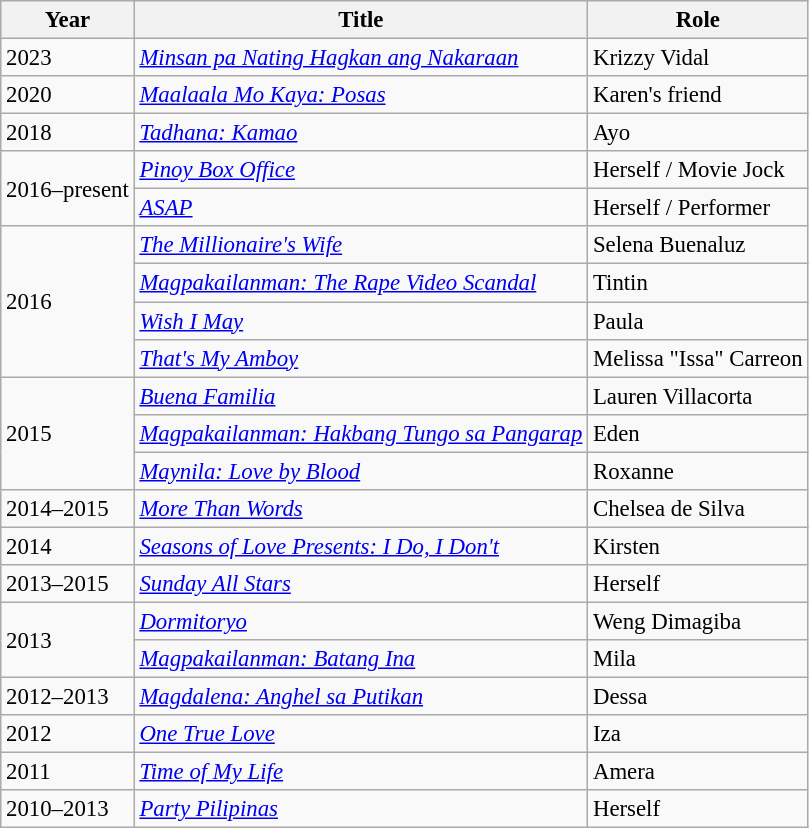<table class="wikitable" style="font-size: 95%;">
<tr>
<th>Year</th>
<th>Title</th>
<th>Role</th>
</tr>
<tr>
<td>2023</td>
<td><em><a href='#'>Minsan pa Nating Hagkan ang Nakaraan</a></em></td>
<td>Krizzy Vidal</td>
</tr>
<tr>
<td>2020</td>
<td><em><a href='#'>Maalaala Mo Kaya: Posas</a></em></td>
<td>Karen's friend</td>
</tr>
<tr>
<td>2018</td>
<td><em><a href='#'>Tadhana: Kamao</a></em></td>
<td>Ayo</td>
</tr>
<tr>
<td rowspan="2">2016–present</td>
<td><em><a href='#'>Pinoy Box Office</a></em></td>
<td>Herself / Movie Jock</td>
</tr>
<tr>
<td><em><a href='#'>ASAP</a></em></td>
<td>Herself / Performer</td>
</tr>
<tr>
<td rowspan="4">2016</td>
<td><em><a href='#'>The Millionaire's Wife</a></em></td>
<td>Selena Buenaluz</td>
</tr>
<tr>
<td><em><a href='#'>Magpakailanman: The Rape Video Scandal</a></em></td>
<td>Tintin</td>
</tr>
<tr>
<td><em><a href='#'>Wish I May</a></em></td>
<td>Paula</td>
</tr>
<tr>
<td><em><a href='#'>That's My Amboy</a></em></td>
<td>Melissa "Issa" Carreon</td>
</tr>
<tr>
<td rowspan="3">2015</td>
<td><em><a href='#'>Buena Familia</a></em></td>
<td>Lauren Villacorta</td>
</tr>
<tr>
<td><em><a href='#'>Magpakailanman: Hakbang Tungo sa Pangarap</a></em></td>
<td>Eden</td>
</tr>
<tr>
<td><em><a href='#'>Maynila: Love by Blood</a></em></td>
<td>Roxanne</td>
</tr>
<tr>
<td>2014–2015</td>
<td><em><a href='#'>More Than Words</a></em></td>
<td>Chelsea de Silva</td>
</tr>
<tr>
<td>2014</td>
<td><em><a href='#'>Seasons of Love Presents: I Do, I Don't</a></em></td>
<td>Kirsten</td>
</tr>
<tr>
<td>2013–2015</td>
<td><em><a href='#'>Sunday All Stars</a></em></td>
<td>Herself</td>
</tr>
<tr>
<td rowspan="2">2013</td>
<td><em><a href='#'>Dormitoryo</a></em></td>
<td>Weng Dimagiba</td>
</tr>
<tr>
<td><em><a href='#'>Magpakailanman: Batang Ina</a></em></td>
<td>Mila</td>
</tr>
<tr>
<td>2012–2013</td>
<td><em><a href='#'>Magdalena: Anghel sa Putikan</a></em></td>
<td>Dessa</td>
</tr>
<tr>
<td>2012</td>
<td><em><a href='#'>One True Love</a></em></td>
<td>Iza</td>
</tr>
<tr>
<td>2011</td>
<td><em><a href='#'>Time of My Life</a></em></td>
<td>Amera</td>
</tr>
<tr>
<td>2010–2013</td>
<td><em><a href='#'>Party Pilipinas</a></em></td>
<td>Herself</td>
</tr>
</table>
